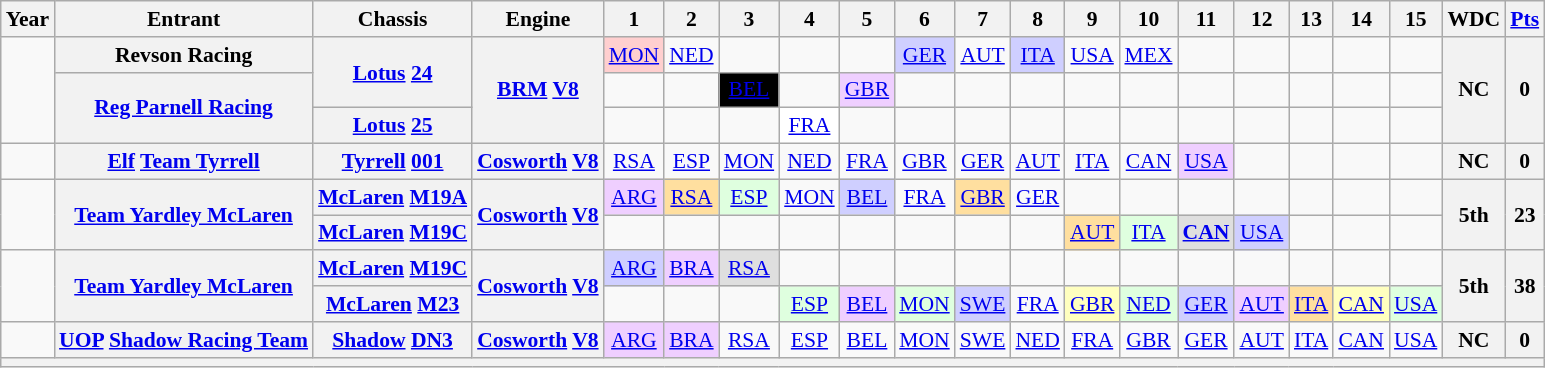<table class="wikitable" style="text-align:center; font-size:90%">
<tr>
<th>Year</th>
<th>Entrant</th>
<th>Chassis</th>
<th>Engine</th>
<th>1</th>
<th>2</th>
<th>3</th>
<th>4</th>
<th>5</th>
<th>6</th>
<th>7</th>
<th>8</th>
<th>9</th>
<th>10</th>
<th>11</th>
<th>12</th>
<th>13</th>
<th>14</th>
<th>15</th>
<th>WDC</th>
<th><a href='#'>Pts</a></th>
</tr>
<tr>
<td rowspan=3></td>
<th>Revson Racing</th>
<th rowspan=2><a href='#'>Lotus</a> <a href='#'>24</a></th>
<th rowspan=3><a href='#'>BRM</a> <a href='#'>V8</a></th>
<td style="background:#FFCFCF;"><a href='#'>MON</a><br></td>
<td><a href='#'>NED</a></td>
<td></td>
<td></td>
<td></td>
<td style="background:#CFCFFF;"><a href='#'>GER</a><br></td>
<td><a href='#'>AUT</a></td>
<td style="background:#CFCFFF;"><a href='#'>ITA</a><br></td>
<td><a href='#'>USA</a></td>
<td><a href='#'>MEX</a></td>
<td></td>
<td></td>
<td></td>
<td></td>
<td></td>
<th rowspan=3>NC</th>
<th rowspan=3>0</th>
</tr>
<tr>
<th rowspan=2><a href='#'>Reg Parnell Racing</a></th>
<td></td>
<td></td>
<td style="background:#000000; color:#ffffff"><a href='#'><span>BEL</span></a><br></td>
<td></td>
<td style="background:#EFCFFF;"><a href='#'>GBR</a><br></td>
<td></td>
<td></td>
<td></td>
<td></td>
<td></td>
<td></td>
<td></td>
<td></td>
<td></td>
<td></td>
</tr>
<tr>
<th><a href='#'>Lotus</a> <a href='#'>25</a></th>
<td></td>
<td></td>
<td></td>
<td style="background:#ffffff;"><a href='#'>FRA</a><br></td>
<td></td>
<td></td>
<td></td>
<td></td>
<td></td>
<td></td>
<td></td>
<td></td>
<td></td>
<td></td>
<td></td>
</tr>
<tr>
<td></td>
<th><a href='#'>Elf</a> <a href='#'>Team Tyrrell</a></th>
<th><a href='#'>Tyrrell</a> <a href='#'>001</a></th>
<th><a href='#'>Cosworth</a> <a href='#'>V8</a></th>
<td><a href='#'>RSA</a></td>
<td><a href='#'>ESP</a></td>
<td><a href='#'>MON</a></td>
<td><a href='#'>NED</a></td>
<td><a href='#'>FRA</a></td>
<td><a href='#'>GBR</a></td>
<td><a href='#'>GER</a></td>
<td><a href='#'>AUT</a></td>
<td><a href='#'>ITA</a></td>
<td><a href='#'>CAN</a></td>
<td style="background:#EFCFFF;"><a href='#'>USA</a><br></td>
<td></td>
<td></td>
<td></td>
<td></td>
<th>NC</th>
<th>0</th>
</tr>
<tr>
<td rowspan=2></td>
<th rowspan=2><a href='#'>Team Yardley McLaren</a></th>
<th><a href='#'>McLaren</a> <a href='#'>M19A</a></th>
<th rowspan=2><a href='#'>Cosworth</a> <a href='#'>V8</a></th>
<td style="background:#EFCFFF;"><a href='#'>ARG</a><br></td>
<td style="background:#FFDF9F;"><a href='#'>RSA</a><br></td>
<td style="background:#DFFFDF;"><a href='#'>ESP</a><br></td>
<td><a href='#'>MON</a></td>
<td style="background:#CFCFFF;"><a href='#'>BEL</a><br></td>
<td><a href='#'>FRA</a></td>
<td style="background:#FFDF9F;"><a href='#'>GBR</a><br></td>
<td><a href='#'>GER</a></td>
<td></td>
<td></td>
<td></td>
<td></td>
<td></td>
<td></td>
<td></td>
<th rowspan=2>5th</th>
<th rowspan=2>23</th>
</tr>
<tr>
<th><a href='#'>McLaren</a> <a href='#'>M19C</a></th>
<td></td>
<td></td>
<td></td>
<td></td>
<td></td>
<td></td>
<td></td>
<td></td>
<td style="background:#FFDF9F;"><a href='#'>AUT</a><br></td>
<td style="background:#DFFFDF;"><a href='#'>ITA</a><br></td>
<td style="background:#DFDFDF;"><strong><a href='#'>CAN</a></strong><br></td>
<td style="background:#CFCFFF;"><a href='#'>USA</a><br></td>
<td></td>
<td></td>
<td></td>
</tr>
<tr>
<td rowspan=2></td>
<th rowspan=2><a href='#'>Team Yardley McLaren</a></th>
<th><a href='#'>McLaren</a> <a href='#'>M19C</a></th>
<th rowspan=2><a href='#'>Cosworth</a> <a href='#'>V8</a></th>
<td style="background:#CFCFFF;"><a href='#'>ARG</a><br></td>
<td style="background:#EFCFFF;"><a href='#'>BRA</a><br></td>
<td style="background:#DFDFDF;"><a href='#'>RSA</a><br></td>
<td></td>
<td></td>
<td></td>
<td></td>
<td></td>
<td></td>
<td></td>
<td></td>
<td></td>
<td></td>
<td></td>
<td></td>
<th rowspan=2>5th</th>
<th rowspan=2>38</th>
</tr>
<tr>
<th><a href='#'>McLaren</a> <a href='#'>M23</a></th>
<td></td>
<td></td>
<td></td>
<td style="background:#DFFFDF;"><a href='#'>ESP</a><br></td>
<td style="background:#EFCFFF;"><a href='#'>BEL</a><br></td>
<td style="background:#DFFFDF;"><a href='#'>MON</a><br></td>
<td style="background:#CFCFFF;"><a href='#'>SWE</a><br></td>
<td><a href='#'>FRA</a></td>
<td style="background:#FFFFBF;"><a href='#'>GBR</a><br></td>
<td style="background:#DFFFDF;"><a href='#'>NED</a><br></td>
<td style="background:#CFCFFF;"><a href='#'>GER</a><br></td>
<td style="background:#EFCFFF;"><a href='#'>AUT</a><br></td>
<td style="background:#FFDF9F;"><a href='#'>ITA</a><br></td>
<td style="background:#FFFFBF;"><a href='#'>CAN</a><br></td>
<td style="background:#DFFFDF;"><a href='#'>USA</a><br></td>
</tr>
<tr>
<td></td>
<th><a href='#'>UOP</a> <a href='#'>Shadow Racing Team</a></th>
<th><a href='#'>Shadow</a> <a href='#'>DN3</a></th>
<th><a href='#'>Cosworth</a> <a href='#'>V8</a></th>
<td style="background:#EFCFFF;"><a href='#'>ARG</a><br></td>
<td style="background:#EFCFFF;"><a href='#'>BRA</a><br></td>
<td><a href='#'>RSA</a></td>
<td><a href='#'>ESP</a></td>
<td><a href='#'>BEL</a></td>
<td><a href='#'>MON</a></td>
<td><a href='#'>SWE</a></td>
<td><a href='#'>NED</a></td>
<td><a href='#'>FRA</a></td>
<td><a href='#'>GBR</a></td>
<td><a href='#'>GER</a></td>
<td><a href='#'>AUT</a></td>
<td><a href='#'>ITA</a></td>
<td><a href='#'>CAN</a></td>
<td><a href='#'>USA</a></td>
<th>NC</th>
<th>0</th>
</tr>
<tr>
<th colspan="21"></th>
</tr>
</table>
